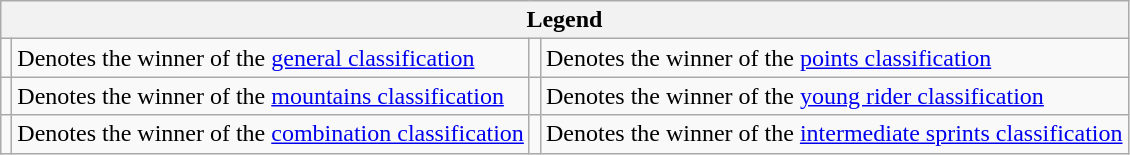<table class="wikitable">
<tr>
<th scope="col" colspan="4">Legend</th>
</tr>
<tr>
<td></td>
<td>Denotes the winner of the <a href='#'>general classification</a></td>
<td></td>
<td>Denotes the winner of the <a href='#'>points classification</a></td>
</tr>
<tr>
<td></td>
<td>Denotes the winner of the <a href='#'>mountains classification</a></td>
<td></td>
<td>Denotes the winner of the <a href='#'>young rider classification</a></td>
</tr>
<tr>
<td></td>
<td>Denotes the winner of the <a href='#'>combination classification</a></td>
<td></td>
<td>Denotes the winner of the <a href='#'>intermediate sprints classification</a></td>
</tr>
</table>
